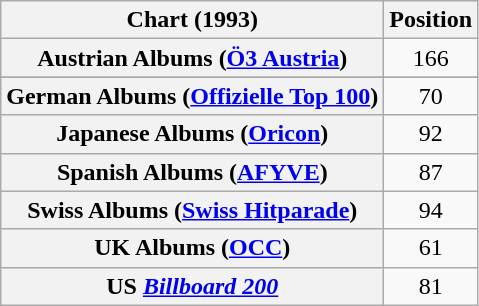<table class="wikitable sortable plainrowheaders" style="text-align:center">
<tr>
<th scope="col">Chart (1993)</th>
<th scope="col">Position</th>
</tr>
<tr>
<th scope="row">Austrian Albums (<a href='#'>Ö3 Austria</a>)</th>
<td>166</td>
</tr>
<tr>
</tr>
<tr>
<th scope="row">German Albums (<a href='#'>Offizielle Top 100</a>)</th>
<td>70</td>
</tr>
<tr>
<th scope="row">Japanese Albums (<a href='#'>Oricon</a>)</th>
<td>92</td>
</tr>
<tr>
<th scope="row">Spanish Albums (<a href='#'>AFYVE</a>)</th>
<td>87</td>
</tr>
<tr>
<th scope="row">Swiss Albums (<a href='#'>Swiss Hitparade</a>)</th>
<td>94</td>
</tr>
<tr>
<th scope="row">UK Albums (<a href='#'>OCC</a>)</th>
<td>61</td>
</tr>
<tr>
<th scope="row">US <em><a href='#'>Billboard 200</a></em></th>
<td>81</td>
</tr>
</table>
